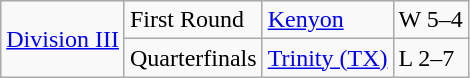<table class="wikitable">
<tr>
<td rowspan="5"><a href='#'>Division III</a></td>
<td>First Round</td>
<td><a href='#'>Kenyon</a></td>
<td>W 5–4</td>
</tr>
<tr>
<td>Quarterfinals</td>
<td><a href='#'>Trinity (TX)</a></td>
<td>L 2–7</td>
</tr>
</table>
